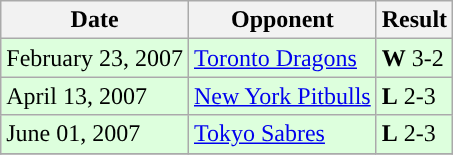<table class="wikitable">
<tr>
<th>Date</th>
<th>Opponent</th>
<th>Result</th>
</tr>
<tr style="background: #ddffdd;">
<td>February 23, 2007</td>
<td><a href='#'>Toronto Dragons</a></td>
<td><strong>W</strong> 3-2</td>
</tr>
<tr style="background: #ddffdd;">
<td>April 13, 2007</td>
<td><a href='#'>New York Pitbulls</a></td>
<td><strong>L</strong> 2-3</td>
</tr>
<tr style="background: #ddffdd;">
<td>June 01, 2007</td>
<td><a href='#'>Tokyo Sabres</a></td>
<td><strong>L</strong> 2-3</td>
</tr>
<tr style="background: #ddffdd;">
</tr>
</table>
